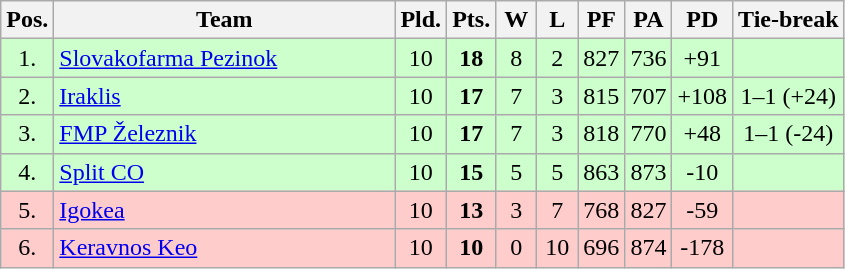<table class="wikitable" style="text-align:center">
<tr>
<th width=15>Pos.</th>
<th width=220>Team</th>
<th width=20>Pld.</th>
<th width=20>Pts.</th>
<th width=20>W</th>
<th width=20>L</th>
<th width=20>PF</th>
<th width=20>PA</th>
<th width=20>PD</th>
<th>Tie-break</th>
</tr>
<tr bgcolor=#ccffcc>
<td>1.</td>
<td align=left> <a href='#'>Slovakofarma Pezinok</a></td>
<td>10</td>
<td><strong>18</strong></td>
<td>8</td>
<td>2</td>
<td>827</td>
<td>736</td>
<td>+91</td>
<td></td>
</tr>
<tr bgcolor=#ccffcc>
<td>2.</td>
<td align=left> <a href='#'>Iraklis</a></td>
<td>10</td>
<td><strong>17</strong></td>
<td>7</td>
<td>3</td>
<td>815</td>
<td>707</td>
<td>+108</td>
<td>1–1 (+24)</td>
</tr>
<tr bgcolor=#ccffcc>
<td>3.</td>
<td align=left> <a href='#'>FMP Železnik</a></td>
<td>10</td>
<td><strong>17</strong></td>
<td>7</td>
<td>3</td>
<td>818</td>
<td>770</td>
<td>+48</td>
<td>1–1 (-24)</td>
</tr>
<tr bgcolor=#ccffcc>
<td>4.</td>
<td align=left> <a href='#'>Split CO</a></td>
<td>10</td>
<td><strong>15</strong></td>
<td>5</td>
<td>5</td>
<td>863</td>
<td>873</td>
<td>-10</td>
<td></td>
</tr>
<tr bgcolor=#ffcccc>
<td>5.</td>
<td align=left> <a href='#'>Igokea</a></td>
<td>10</td>
<td><strong>13</strong></td>
<td>3</td>
<td>7</td>
<td>768</td>
<td>827</td>
<td>-59</td>
<td></td>
</tr>
<tr bgcolor=#ffcccc>
<td>6.</td>
<td align=left> <a href='#'>Keravnos Keo</a></td>
<td>10</td>
<td><strong>10</strong></td>
<td>0</td>
<td>10</td>
<td>696</td>
<td>874</td>
<td>-178</td>
<td></td>
</tr>
</table>
